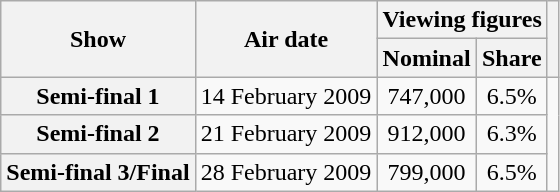<table class="wikitable plainrowheaders sortable" style="text-align:center">
<tr>
<th rowspan="2">Show</th>
<th rowspan="2">Air date</th>
<th colspan="2"><strong>Viewing figures</strong></th>
<th rowspan="2"></th>
</tr>
<tr>
<th scope="col">Nominal</th>
<th scope="col">Share</th>
</tr>
<tr>
<th scope="row">Semi-final 1</th>
<td>14 February 2009</td>
<td>747,000</td>
<td>6.5%</td>
<td rowspan="3"></td>
</tr>
<tr>
<th scope="row">Semi-final 2</th>
<td>21 February 2009</td>
<td>912,000</td>
<td>6.3%</td>
</tr>
<tr>
<th scope="row">Semi-final 3/Final</th>
<td>28 February 2009</td>
<td>799,000</td>
<td>6.5%</td>
</tr>
</table>
